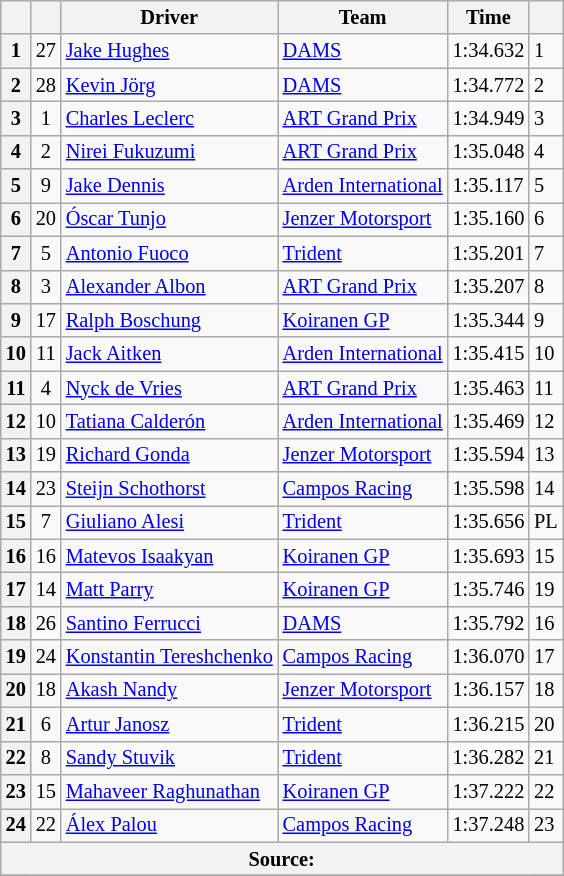<table class="wikitable" style="font-size:85%">
<tr>
<th></th>
<th></th>
<th>Driver</th>
<th>Team</th>
<th>Time</th>
<th></th>
</tr>
<tr>
<th>1</th>
<td align="center">27</td>
<td> <a href='#'>Jake Hughes</a></td>
<td><a href='#'>DAMS</a></td>
<td>1:34.632</td>
<td>1</td>
</tr>
<tr>
<th>2</th>
<td align="center">28</td>
<td> <a href='#'>Kevin Jörg</a></td>
<td><a href='#'>DAMS</a></td>
<td>1:34.772</td>
<td>2</td>
</tr>
<tr>
<th>3</th>
<td align="center">1</td>
<td> <a href='#'>Charles Leclerc</a></td>
<td><a href='#'>ART Grand Prix</a></td>
<td>1:34.949</td>
<td>3</td>
</tr>
<tr>
<th>4</th>
<td align="center">2</td>
<td> <a href='#'>Nirei Fukuzumi</a></td>
<td><a href='#'>ART Grand Prix</a></td>
<td>1:35.048</td>
<td>4</td>
</tr>
<tr>
<th>5</th>
<td align="center">9</td>
<td> <a href='#'>Jake Dennis</a></td>
<td><a href='#'>Arden International</a></td>
<td>1:35.117</td>
<td>5</td>
</tr>
<tr>
<th>6</th>
<td align="center">20</td>
<td> <a href='#'>Óscar Tunjo</a></td>
<td><a href='#'>Jenzer Motorsport</a></td>
<td>1:35.160</td>
<td>6</td>
</tr>
<tr>
<th>7</th>
<td align="center">5</td>
<td> <a href='#'>Antonio Fuoco</a></td>
<td><a href='#'>Trident</a></td>
<td>1:35.201</td>
<td>7</td>
</tr>
<tr>
<th>8</th>
<td align="center">3</td>
<td> <a href='#'>Alexander Albon</a></td>
<td><a href='#'>ART Grand Prix</a></td>
<td>1:35.207</td>
<td>8</td>
</tr>
<tr>
<th>9</th>
<td align="center">17</td>
<td> <a href='#'>Ralph Boschung</a></td>
<td><a href='#'>Koiranen GP</a></td>
<td>1:35.344</td>
<td>9</td>
</tr>
<tr>
<th>10</th>
<td align="center">11</td>
<td> <a href='#'>Jack Aitken</a></td>
<td><a href='#'>Arden International</a></td>
<td>1:35.415</td>
<td>10</td>
</tr>
<tr>
<th>11</th>
<td align="center">4</td>
<td> <a href='#'>Nyck de Vries</a></td>
<td><a href='#'>ART Grand Prix</a></td>
<td>1:35.463</td>
<td>11</td>
</tr>
<tr>
<th>12</th>
<td align="center">10</td>
<td> <a href='#'>Tatiana Calderón</a></td>
<td><a href='#'>Arden International</a></td>
<td>1:35.469</td>
<td>12</td>
</tr>
<tr>
<th>13</th>
<td align="center">19</td>
<td> <a href='#'>Richard Gonda</a></td>
<td><a href='#'>Jenzer Motorsport</a></td>
<td>1:35.594</td>
<td>13</td>
</tr>
<tr>
<th>14</th>
<td align="center">23</td>
<td> <a href='#'>Steijn Schothorst</a></td>
<td><a href='#'>Campos Racing</a></td>
<td>1:35.598</td>
<td>14</td>
</tr>
<tr>
<th>15</th>
<td align="center">7</td>
<td> <a href='#'>Giuliano Alesi</a></td>
<td><a href='#'>Trident</a></td>
<td>1:35.656</td>
<td>PL</td>
</tr>
<tr>
<th>16</th>
<td align="center">16</td>
<td> <a href='#'>Matevos Isaakyan</a></td>
<td><a href='#'>Koiranen GP</a></td>
<td>1:35.693</td>
<td>15</td>
</tr>
<tr>
<th>17</th>
<td align="center">14</td>
<td> <a href='#'>Matt Parry</a></td>
<td><a href='#'>Koiranen GP</a></td>
<td>1:35.746</td>
<td>19</td>
</tr>
<tr>
<th>18</th>
<td align="center">26</td>
<td> <a href='#'>Santino Ferrucci</a></td>
<td><a href='#'>DAMS</a></td>
<td>1:35.792</td>
<td>16</td>
</tr>
<tr>
<th>19</th>
<td align="center">24</td>
<td> <a href='#'>Konstantin Tereshchenko</a></td>
<td><a href='#'>Campos Racing</a></td>
<td>1:36.070</td>
<td>17</td>
</tr>
<tr>
<th>20</th>
<td align="center">18</td>
<td> <a href='#'>Akash Nandy</a></td>
<td><a href='#'>Jenzer Motorsport</a></td>
<td>1:36.157</td>
<td>18</td>
</tr>
<tr>
<th>21</th>
<td align="center">6</td>
<td> <a href='#'>Artur Janosz</a></td>
<td><a href='#'>Trident</a></td>
<td>1:36.215</td>
<td>20</td>
</tr>
<tr>
<th>22</th>
<td align="center">8</td>
<td> <a href='#'>Sandy Stuvik</a></td>
<td><a href='#'>Trident</a></td>
<td>1:36.282</td>
<td>21</td>
</tr>
<tr>
<th>23</th>
<td align="center">15</td>
<td> <a href='#'>Mahaveer Raghunathan</a></td>
<td><a href='#'>Koiranen GP</a></td>
<td>1:37.222</td>
<td>22</td>
</tr>
<tr>
<th>24</th>
<td align="center">22</td>
<td> <a href='#'>Álex Palou</a></td>
<td><a href='#'>Campos Racing</a></td>
<td>1:37.248</td>
<td>23</td>
</tr>
<tr>
<th colspan="6">Source:</th>
</tr>
<tr>
</tr>
</table>
